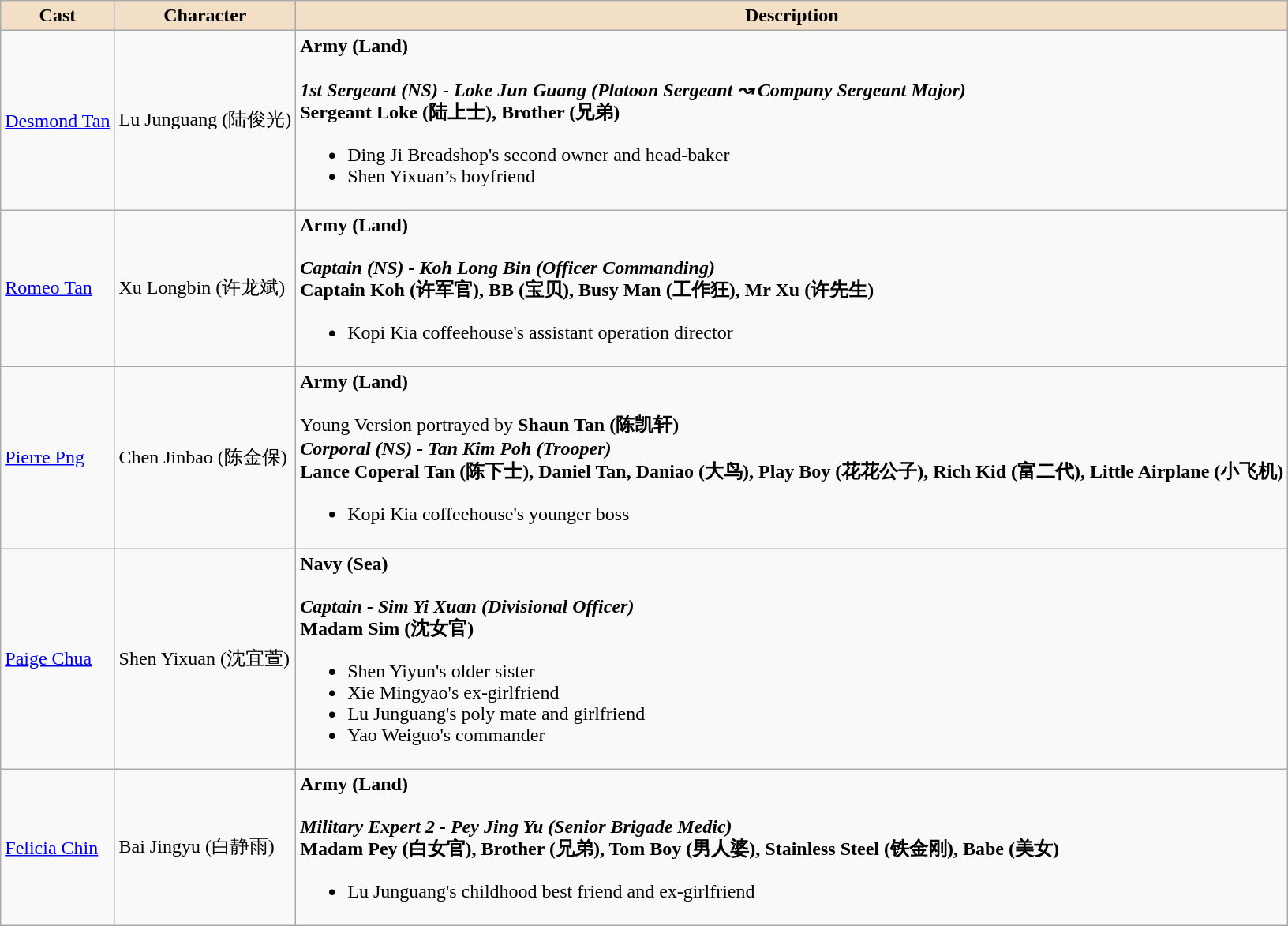<table class="wikitable">
<tr>
<th style="background:#f2dfc6">Cast</th>
<th style="background:#f2dfc6">Character</th>
<th style="background:#f2dfc6">Description</th>
</tr>
<tr>
<td><a href='#'>Desmond Tan</a></td>
<td>Lu Junguang (陆俊光)</td>
<td><strong>Army (Land)</strong><br><br><strong><em>1st Sergeant (NS) - Loke Jun Guang (Platoon Sergeant ↝ Company Sergeant Major)</em></strong><br><strong>Sergeant Loke (陆上士), Brother (兄弟)</strong><ul><li>Ding Ji Breadshop's second owner and head-baker</li><li>Shen Yixuan’s boyfriend</li></ul></td>
</tr>
<tr>
<td><a href='#'>Romeo Tan</a></td>
<td>Xu Longbin (许龙斌)</td>
<td><strong>Army (Land)</strong><br><br><strong><em>Captain (NS) - Koh Long Bin (Officer Commanding)</em></strong><br><strong>Captain Koh (许军官), BB (宝贝), Busy Man (工作狂), Mr Xu (许先生)</strong><ul><li>Kopi Kia coffeehouse's assistant operation director</li></ul></td>
</tr>
<tr>
<td><a href='#'>Pierre Png</a></td>
<td>Chen Jinbao (陈金保)</td>
<td><strong>Army (Land)</strong><br><br>Young Version portrayed by <strong>Shaun Tan (陈凯轩)</strong><br><strong><em>Corporal (NS) - Tan Kim Poh (Trooper)</em></strong><br><strong>Lance Coperal Tan (陈下士), Daniel Tan, Daniao (大鸟), Play Boy (花花公子), Rich Kid (富二代), Little Airplane (小飞机)</strong><ul><li>Kopi Kia coffeehouse's younger boss</li></ul></td>
</tr>
<tr>
<td><a href='#'>Paige Chua</a></td>
<td>Shen Yixuan (沈宜萱)</td>
<td><strong>Navy (Sea)</strong><br><br><strong><em>Captain - Sim Yi Xuan (Divisional Officer)</em></strong><br><strong>Madam Sim (沈女官)</strong><ul><li>Shen Yiyun's older sister</li><li>Xie Mingyao's ex-girlfriend</li><li>Lu Junguang's poly mate and girlfriend</li><li>Yao Weiguo's commander</li></ul></td>
</tr>
<tr>
<td><a href='#'>Felicia Chin</a></td>
<td>Bai Jingyu (白静雨)</td>
<td><strong>Army (Land)</strong><br><br><strong><em>Military Expert 2 - Pey Jing Yu (Senior Brigade Medic)</em></strong><br><strong>Madam Pey (白女官), Brother (兄弟), Tom Boy (男人婆), Stainless Steel (铁金刚), Babe (美女)</strong><ul><li>Lu Junguang's childhood best friend and ex-girlfriend</li></ul></td>
</tr>
</table>
